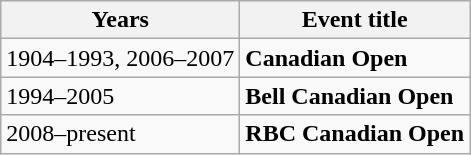<table class=wikitable>
<tr>
<th>Years</th>
<th>Event title</th>
</tr>
<tr>
<td>1904–1993, 2006–2007</td>
<td><strong>Canadian Open</strong></td>
</tr>
<tr>
<td>1994–2005</td>
<td><strong>Bell Canadian Open</strong></td>
</tr>
<tr>
<td>2008–present</td>
<td><strong>RBC Canadian Open</strong></td>
</tr>
</table>
